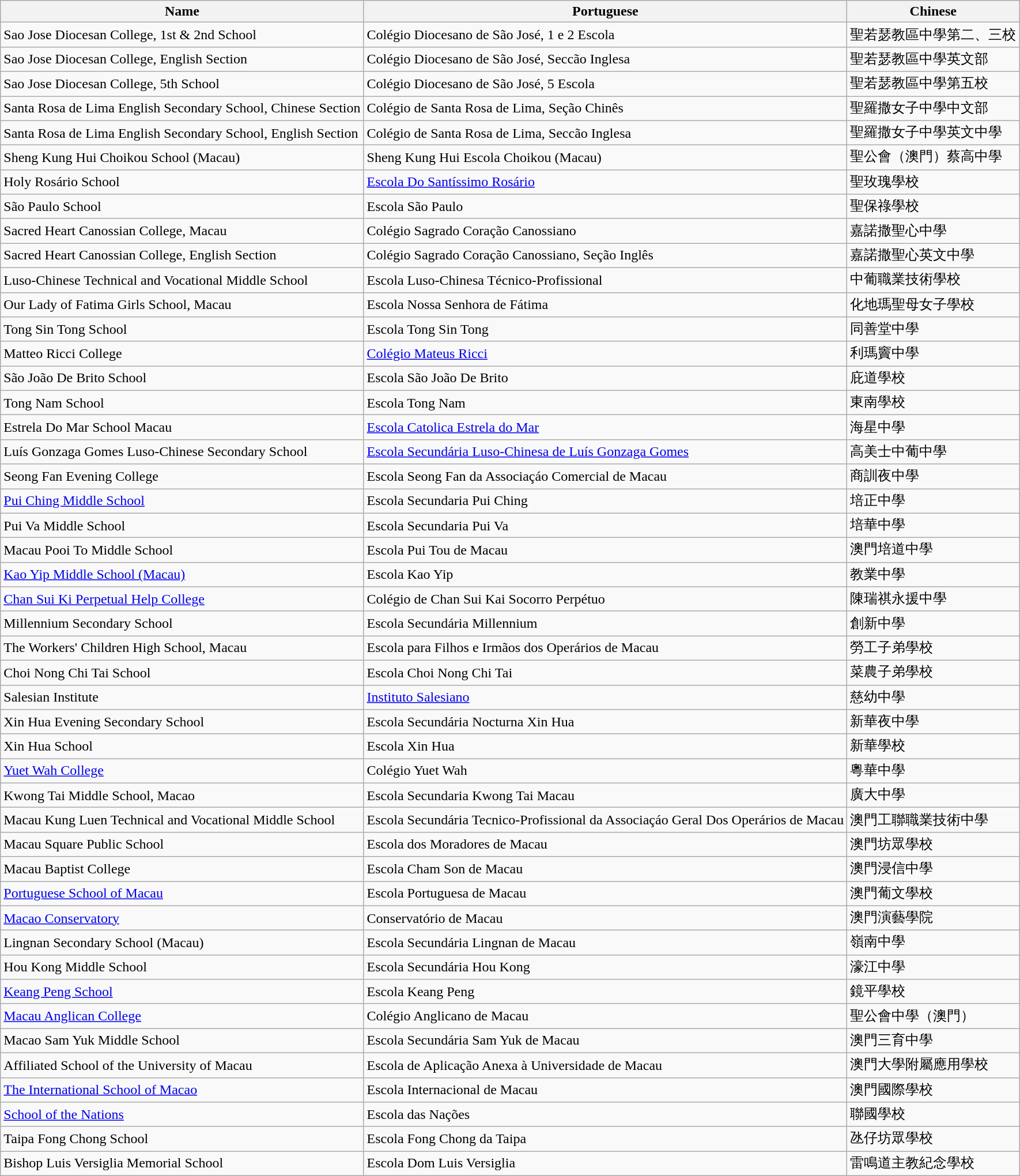<table class="wikitable sortable">
<tr>
<th>Name</th>
<th>Portuguese</th>
<th>Chinese</th>
</tr>
<tr>
<td>Sao Jose Diocesan College, 1st & 2nd School</td>
<td>Colégio Diocesano de São José, 1 e 2 Escola</td>
<td>聖若瑟教區中學第二、三校</td>
</tr>
<tr>
<td>Sao Jose Diocesan College, English Section</td>
<td>Colégio Diocesano de São José, Seccão Inglesa</td>
<td>聖若瑟教區中學英文部</td>
</tr>
<tr>
<td>Sao Jose Diocesan College, 5th School</td>
<td>Colégio Diocesano de São José, 5 Escola</td>
<td>聖若瑟教區中學第五校</td>
</tr>
<tr>
<td>Santa Rosa de Lima English Secondary School, Chinese Section</td>
<td>Colégio de Santa Rosa de Lima, Seção Chinês</td>
<td>聖羅撒女子中學中文部</td>
</tr>
<tr>
<td>Santa Rosa de Lima English Secondary School, English Section</td>
<td>Colégio de Santa Rosa de Lima, Seccão Inglesa</td>
<td>聖羅撒女子中學英文中學</td>
</tr>
<tr>
<td>Sheng Kung Hui Choikou School (Macau)</td>
<td>Sheng Kung Hui Escola Choikou (Macau)</td>
<td>聖公會（澳門）蔡高中學</td>
</tr>
<tr>
<td>Holy Rosário School</td>
<td><a href='#'>Escola Do Santíssimo Rosário</a></td>
<td>聖玫瑰學校</td>
</tr>
<tr>
<td>São Paulo School</td>
<td>Escola São Paulo</td>
<td>聖保祿學校</td>
</tr>
<tr>
<td>Sacred Heart Canossian College, Macau</td>
<td>Colégio Sagrado Coração Canossiano</td>
<td>嘉諾撒聖心中學</td>
</tr>
<tr>
<td>Sacred Heart Canossian College, English Section</td>
<td>Colégio Sagrado Coração Canossiano, Seção Inglês</td>
<td>嘉諾撒聖心英文中學</td>
</tr>
<tr>
<td>Luso-Chinese Technical and Vocational Middle School</td>
<td>Escola Luso-Chinesa Técnico-Profissional</td>
<td>中葡職業技術學校</td>
</tr>
<tr>
<td>Our Lady of Fatima Girls School, Macau</td>
<td>Escola Nossa Senhora de Fátima</td>
<td>化地瑪聖母女子學校</td>
</tr>
<tr>
<td>Tong Sin Tong School</td>
<td>Escola Tong Sin Tong</td>
<td>同善堂中學</td>
</tr>
<tr>
<td>Matteo Ricci College</td>
<td><a href='#'>Colégio Mateus Ricci</a></td>
<td>利瑪竇中學</td>
</tr>
<tr>
<td>São João De Brito School</td>
<td>Escola São João De Brito</td>
<td>庇道學校</td>
</tr>
<tr>
<td>Tong Nam School</td>
<td>Escola Tong Nam</td>
<td>東南學校</td>
</tr>
<tr>
<td>Estrela Do Mar School Macau</td>
<td><a href='#'>Escola Catolica Estrela do Mar</a></td>
<td>海星中學</td>
</tr>
<tr>
<td>Luís Gonzaga Gomes Luso-Chinese Secondary School</td>
<td><a href='#'>Escola Secundária Luso-Chinesa de Luís Gonzaga Gomes</a></td>
<td>高美士中葡中學</td>
</tr>
<tr>
<td>Seong Fan Evening College</td>
<td>Escola Seong Fan da Associaçáo Comercial de Macau</td>
<td>商訓夜中學</td>
</tr>
<tr>
<td><a href='#'>Pui Ching Middle School</a></td>
<td>Escola Secundaria Pui Ching</td>
<td>培正中學</td>
</tr>
<tr>
<td>Pui Va Middle School</td>
<td>Escola Secundaria Pui Va</td>
<td>培華中學</td>
</tr>
<tr>
<td>Macau Pooi To Middle School</td>
<td>Escola Pui Tou de Macau</td>
<td>澳門培道中學</td>
</tr>
<tr>
<td><a href='#'>Kao Yip Middle School (Macau)</a></td>
<td>Escola Kao Yip</td>
<td>教業中學</td>
</tr>
<tr>
<td><a href='#'>Chan Sui Ki Perpetual Help College</a></td>
<td>Colégio de Chan Sui Kai Socorro Perpétuo</td>
<td>陳瑞祺永援中學</td>
</tr>
<tr>
<td>Millennium Secondary School</td>
<td>Escola Secundária Millennium</td>
<td>創新中學</td>
</tr>
<tr>
<td>The Workers' Children High School, Macau</td>
<td>Escola para Filhos e Irmãos dos Operários de Macau</td>
<td>勞工子弟學校</td>
</tr>
<tr>
<td>Choi Nong Chi Tai School</td>
<td>Escola Choi Nong Chi Tai</td>
<td>菜農子弟學校</td>
</tr>
<tr>
<td>Salesian Institute</td>
<td><a href='#'>Instituto Salesiano</a></td>
<td>慈幼中學</td>
</tr>
<tr>
<td>Xin Hua Evening Secondary School</td>
<td>Escola Secundária Nocturna Xin Hua</td>
<td>新華夜中學</td>
</tr>
<tr>
<td>Xin Hua School</td>
<td>Escola Xin Hua</td>
<td>新華學校</td>
</tr>
<tr>
<td><a href='#'>Yuet Wah College</a></td>
<td>Colégio Yuet Wah</td>
<td>粵華中學</td>
</tr>
<tr>
<td>Kwong Tai Middle School, Macao</td>
<td>Escola Secundaria Kwong Tai Macau</td>
<td>廣大中學</td>
</tr>
<tr>
<td>Macau Kung Luen Technical and Vocational Middle School</td>
<td>Escola Secundária Tecnico-Profissional da Associaçáo Geral Dos Operários de Macau</td>
<td>澳門工聯職業技術中學</td>
</tr>
<tr>
<td>Macau Square Public School</td>
<td>Escola dos Moradores de Macau</td>
<td>澳門坊眾學校</td>
</tr>
<tr>
<td>Macau Baptist College</td>
<td>Escola Cham Son de Macau</td>
<td>澳門浸信中學</td>
</tr>
<tr>
<td><a href='#'>Portuguese School of Macau</a></td>
<td>Escola Portuguesa de Macau</td>
<td>澳門葡文學校</td>
</tr>
<tr>
<td><a href='#'>Macao Conservatory</a></td>
<td>Conservatório de Macau</td>
<td>澳門演藝學院</td>
</tr>
<tr>
<td>Lingnan Secondary School (Macau)</td>
<td>Escola Secundária Lingnan de Macau</td>
<td>嶺南中學</td>
</tr>
<tr>
<td>Hou Kong Middle School</td>
<td>Escola Secundária Hou Kong</td>
<td>濠江中學</td>
</tr>
<tr>
<td><a href='#'>Keang Peng School</a></td>
<td>Escola Keang Peng</td>
<td>鏡平學校</td>
</tr>
<tr>
<td><a href='#'>Macau Anglican College</a></td>
<td>Colégio Anglicano de Macau</td>
<td>聖公會中學（澳門）</td>
</tr>
<tr>
<td>Macao Sam Yuk Middle School</td>
<td>Escola Secundária Sam Yuk de Macau</td>
<td>澳門三育中學</td>
</tr>
<tr>
<td>Affiliated School of the University of Macau</td>
<td>Escola de Aplicação Anexa à Universidade de Macau</td>
<td>澳門大學附屬應用學校</td>
</tr>
<tr>
<td><a href='#'>The International School of Macao</a></td>
<td>Escola Internacional de Macau</td>
<td>澳門國際學校</td>
</tr>
<tr>
<td><a href='#'>School of the Nations</a></td>
<td>Escola das Nações</td>
<td>聯國學校</td>
</tr>
<tr>
<td>Taipa Fong Chong School</td>
<td>Escola Fong Chong da Taipa</td>
<td>氹仔坊眾學校</td>
</tr>
<tr>
<td>Bishop Luis Versiglia Memorial School</td>
<td>Escola Dom Luis Versiglia</td>
<td>雷鳴道主教紀念學校</td>
</tr>
</table>
